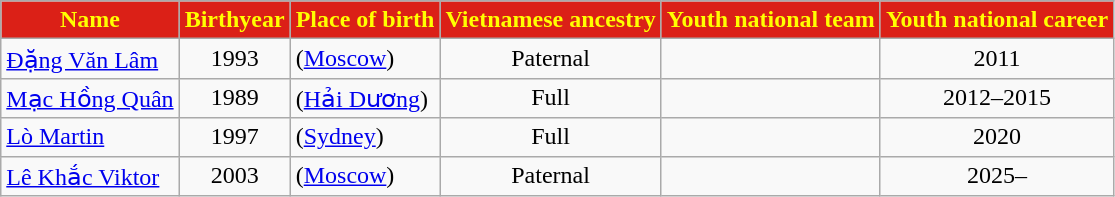<table class="wikitable sortable">
<tr>
<th style="background-color:#DB2017; color:#FFFF00; align="left" valign="center">Name</th>
<th style="background-color:#DB2017; color:#FFFF00; align="left" valign="center">Birthyear</th>
<th style="background-color:#DB2017; color:#FFFF00; align="left" valign="center">Place of birth</th>
<th style="background-color:#DB2017; color:#FFFF00; align="left" valign="center">Vietnamese ancestry</th>
<th style="background-color:#DB2017; color:#FFFF00; align="center" valign="center">Youth national team</th>
<th style="background-color:#DB2017; color:#FFFF00; align="center" valign="center">Youth national career</th>
</tr>
<tr>
<td><a href='#'>Đặng Văn Lâm</a></td>
<td align="center">1993</td>
<td> (<a href='#'>Moscow</a>)</td>
<td align="center">Paternal</td>
<td align="center"></td>
<td align="center">2011</td>
</tr>
<tr>
<td><a href='#'>Mạc Hồng Quân</a></td>
<td align="center">1989</td>
<td> (<a href='#'>Hải Dương</a>)</td>
<td align="center">Full</td>
<td align="center"></td>
<td align="center">2012–2015</td>
</tr>
<tr>
<td><a href='#'>Lò Martin</a></td>
<td align="center">1997</td>
<td> (<a href='#'>Sydney</a>)</td>
<td align="center">Full</td>
<td align="center"></td>
<td align="center">2020</td>
</tr>
<tr>
<td><a href='#'>Lê Khắc Viktor</a></td>
<td align="center">2003</td>
<td> (<a href='#'>Moscow</a>)</td>
<td align="center">Paternal</td>
<td align="center"></td>
<td align="center">2025–</td>
</tr>
</table>
